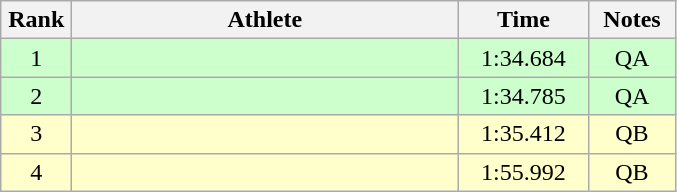<table class=wikitable style="text-align:center">
<tr>
<th width=40>Rank</th>
<th width=250>Athlete</th>
<th width=80>Time</th>
<th width=50>Notes</th>
</tr>
<tr bgcolor="ccffcc">
<td>1</td>
<td align=left></td>
<td>1:34.684</td>
<td>QA</td>
</tr>
<tr bgcolor="ccffcc">
<td>2</td>
<td align=left></td>
<td>1:34.785</td>
<td>QA</td>
</tr>
<tr bgcolor="ffffcc">
<td>3</td>
<td align=left></td>
<td>1:35.412</td>
<td>QB</td>
</tr>
<tr bgcolor="ffffcc">
<td>4</td>
<td align=left></td>
<td>1:55.992</td>
<td>QB</td>
</tr>
</table>
